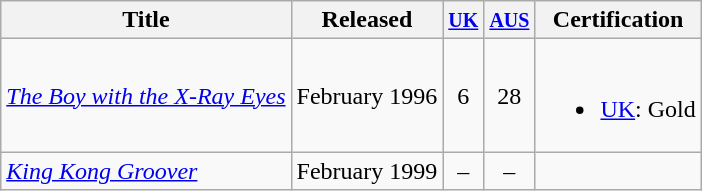<table class="wikitable">
<tr>
<th>Title</th>
<th>Released</th>
<th><small><a href='#'>UK</a><br></small></th>
<th><small><a href='#'>AUS</a><br></small></th>
<th>Certification</th>
</tr>
<tr>
<td><em><a href='#'>The Boy with the X-Ray Eyes</a></em></td>
<td>February 1996</td>
<td align="center">6</td>
<td align="center">28</td>
<td><br><ul><li><a href='#'>UK</a>: Gold</li></ul></td>
</tr>
<tr>
<td><em><a href='#'>King Kong Groover</a></em></td>
<td>February 1999</td>
<td align="center">–</td>
<td align="center">–</td>
<td></td>
</tr>
</table>
